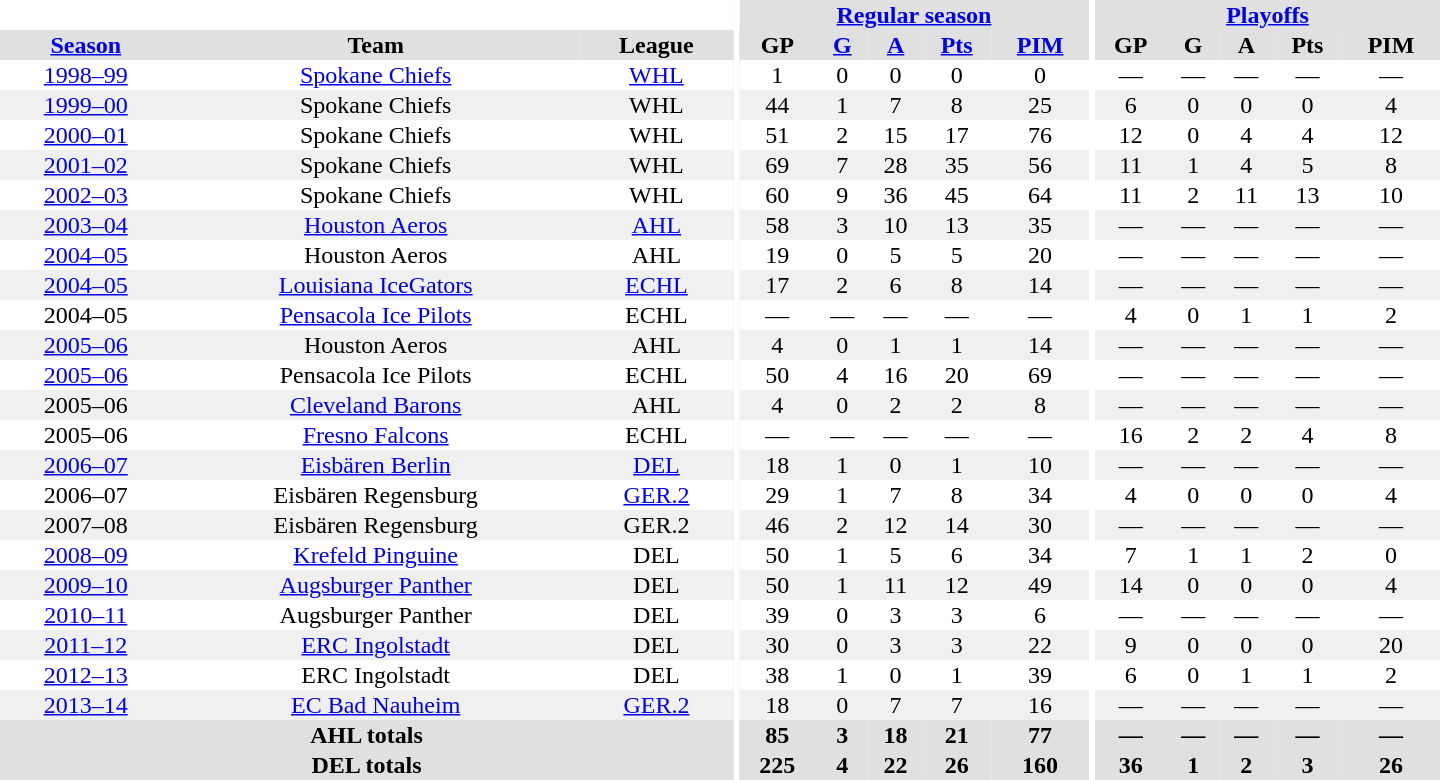<table border="0" cellpadding="1" cellspacing="0" style="text-align:center; width:60em">
<tr bgcolor="#e0e0e0">
<th colspan="3" bgcolor="#ffffff"></th>
<th rowspan="99" bgcolor="#ffffff"></th>
<th colspan="5"><a href='#'>Regular season</a></th>
<th rowspan="99" bgcolor="#ffffff"></th>
<th colspan="5"><a href='#'>Playoffs</a></th>
</tr>
<tr bgcolor="#e0e0e0">
<th><a href='#'>Season</a></th>
<th>Team</th>
<th>League</th>
<th>GP</th>
<th><a href='#'>G</a></th>
<th><a href='#'>A</a></th>
<th><a href='#'>Pts</a></th>
<th><a href='#'>PIM</a></th>
<th>GP</th>
<th>G</th>
<th>A</th>
<th>Pts</th>
<th>PIM</th>
</tr>
<tr>
<td><a href='#'>1998–99</a></td>
<td><a href='#'>Spokane Chiefs</a></td>
<td><a href='#'>WHL</a></td>
<td>1</td>
<td>0</td>
<td>0</td>
<td>0</td>
<td>0</td>
<td>—</td>
<td>—</td>
<td>—</td>
<td>—</td>
<td>—</td>
</tr>
<tr bgcolor="#f0f0f0">
<td><a href='#'>1999–00</a></td>
<td>Spokane Chiefs</td>
<td>WHL</td>
<td>44</td>
<td>1</td>
<td>7</td>
<td>8</td>
<td>25</td>
<td>6</td>
<td>0</td>
<td>0</td>
<td>0</td>
<td>4</td>
</tr>
<tr>
<td><a href='#'>2000–01</a></td>
<td>Spokane Chiefs</td>
<td>WHL</td>
<td>51</td>
<td>2</td>
<td>15</td>
<td>17</td>
<td>76</td>
<td>12</td>
<td>0</td>
<td>4</td>
<td>4</td>
<td>12</td>
</tr>
<tr bgcolor="#f0f0f0">
<td><a href='#'>2001–02</a></td>
<td>Spokane Chiefs</td>
<td>WHL</td>
<td>69</td>
<td>7</td>
<td>28</td>
<td>35</td>
<td>56</td>
<td>11</td>
<td>1</td>
<td>4</td>
<td>5</td>
<td>8</td>
</tr>
<tr>
<td><a href='#'>2002–03</a></td>
<td>Spokane Chiefs</td>
<td>WHL</td>
<td>60</td>
<td>9</td>
<td>36</td>
<td>45</td>
<td>64</td>
<td>11</td>
<td>2</td>
<td>11</td>
<td>13</td>
<td>10</td>
</tr>
<tr bgcolor="#f0f0f0">
<td><a href='#'>2003–04</a></td>
<td><a href='#'>Houston Aeros</a></td>
<td><a href='#'>AHL</a></td>
<td>58</td>
<td>3</td>
<td>10</td>
<td>13</td>
<td>35</td>
<td>—</td>
<td>—</td>
<td>—</td>
<td>—</td>
<td>—</td>
</tr>
<tr>
<td><a href='#'>2004–05</a></td>
<td>Houston Aeros</td>
<td>AHL</td>
<td>19</td>
<td>0</td>
<td>5</td>
<td>5</td>
<td>20</td>
<td>—</td>
<td>—</td>
<td>—</td>
<td>—</td>
<td>—</td>
</tr>
<tr bgcolor="#f0f0f0">
<td><a href='#'>2004–05</a></td>
<td><a href='#'>Louisiana IceGators</a></td>
<td><a href='#'>ECHL</a></td>
<td>17</td>
<td>2</td>
<td>6</td>
<td>8</td>
<td>14</td>
<td>—</td>
<td>—</td>
<td>—</td>
<td>—</td>
<td>—</td>
</tr>
<tr>
<td>2004–05</td>
<td><a href='#'>Pensacola Ice Pilots</a></td>
<td>ECHL</td>
<td>—</td>
<td>—</td>
<td>—</td>
<td>—</td>
<td>—</td>
<td>4</td>
<td>0</td>
<td>1</td>
<td>1</td>
<td>2</td>
</tr>
<tr bgcolor="#f0f0f0">
<td><a href='#'>2005–06</a></td>
<td>Houston Aeros</td>
<td>AHL</td>
<td>4</td>
<td>0</td>
<td>1</td>
<td>1</td>
<td>14</td>
<td>—</td>
<td>—</td>
<td>—</td>
<td>—</td>
<td>—</td>
</tr>
<tr>
<td><a href='#'>2005–06</a></td>
<td>Pensacola Ice Pilots</td>
<td>ECHL</td>
<td>50</td>
<td>4</td>
<td>16</td>
<td>20</td>
<td>69</td>
<td>—</td>
<td>—</td>
<td>—</td>
<td>—</td>
<td>—</td>
</tr>
<tr bgcolor="#f0f0f0">
<td>2005–06</td>
<td><a href='#'>Cleveland Barons</a></td>
<td>AHL</td>
<td>4</td>
<td>0</td>
<td>2</td>
<td>2</td>
<td>8</td>
<td>—</td>
<td>—</td>
<td>—</td>
<td>—</td>
<td>—</td>
</tr>
<tr>
<td>2005–06</td>
<td><a href='#'>Fresno Falcons</a></td>
<td>ECHL</td>
<td>—</td>
<td>—</td>
<td>—</td>
<td>—</td>
<td>—</td>
<td>16</td>
<td>2</td>
<td>2</td>
<td>4</td>
<td>8</td>
</tr>
<tr bgcolor="#f0f0f0">
<td><a href='#'>2006–07</a></td>
<td><a href='#'>Eisbären Berlin</a></td>
<td><a href='#'>DEL</a></td>
<td>18</td>
<td>1</td>
<td>0</td>
<td>1</td>
<td>10</td>
<td>—</td>
<td>—</td>
<td>—</td>
<td>—</td>
<td>—</td>
</tr>
<tr>
<td>2006–07</td>
<td>Eisbären Regensburg</td>
<td><a href='#'>GER.2</a></td>
<td>29</td>
<td>1</td>
<td>7</td>
<td>8</td>
<td>34</td>
<td>4</td>
<td>0</td>
<td>0</td>
<td>0</td>
<td>4</td>
</tr>
<tr bgcolor="#f0f0f0">
<td>2007–08</td>
<td>Eisbären Regensburg</td>
<td>GER.2</td>
<td>46</td>
<td>2</td>
<td>12</td>
<td>14</td>
<td>30</td>
<td>—</td>
<td>—</td>
<td>—</td>
<td>—</td>
<td>—</td>
</tr>
<tr>
<td><a href='#'>2008–09</a></td>
<td><a href='#'>Krefeld Pinguine</a></td>
<td>DEL</td>
<td>50</td>
<td>1</td>
<td>5</td>
<td>6</td>
<td>34</td>
<td>7</td>
<td>1</td>
<td>1</td>
<td>2</td>
<td>0</td>
</tr>
<tr bgcolor="#f0f0f0">
<td><a href='#'>2009–10</a></td>
<td><a href='#'>Augsburger Panther</a></td>
<td>DEL</td>
<td>50</td>
<td>1</td>
<td>11</td>
<td>12</td>
<td>49</td>
<td>14</td>
<td>0</td>
<td>0</td>
<td>0</td>
<td>4</td>
</tr>
<tr>
<td><a href='#'>2010–11</a></td>
<td>Augsburger Panther</td>
<td>DEL</td>
<td>39</td>
<td>0</td>
<td>3</td>
<td>3</td>
<td>6</td>
<td>—</td>
<td>—</td>
<td>—</td>
<td>—</td>
<td>—</td>
</tr>
<tr bgcolor="#f0f0f0">
<td><a href='#'>2011–12</a></td>
<td><a href='#'>ERC Ingolstadt</a></td>
<td>DEL</td>
<td>30</td>
<td>0</td>
<td>3</td>
<td>3</td>
<td>22</td>
<td>9</td>
<td>0</td>
<td>0</td>
<td>0</td>
<td>20</td>
</tr>
<tr>
<td><a href='#'>2012–13</a></td>
<td>ERC Ingolstadt</td>
<td>DEL</td>
<td>38</td>
<td>1</td>
<td>0</td>
<td>1</td>
<td>39</td>
<td>6</td>
<td>0</td>
<td>1</td>
<td>1</td>
<td>2</td>
</tr>
<tr bgcolor="#f0f0f0">
<td><a href='#'>2013–14</a></td>
<td><a href='#'>EC Bad Nauheim</a></td>
<td><a href='#'>GER.2</a></td>
<td>18</td>
<td>0</td>
<td>7</td>
<td>7</td>
<td>16</td>
<td>—</td>
<td>—</td>
<td>—</td>
<td>—</td>
<td>—</td>
</tr>
<tr bgcolor="#e0e0e0">
<th colspan="3">AHL totals</th>
<th>85</th>
<th>3</th>
<th>18</th>
<th>21</th>
<th>77</th>
<th>—</th>
<th>—</th>
<th>—</th>
<th>—</th>
<th>—</th>
</tr>
<tr bgcolor="#e0e0e0">
<th colspan="3">DEL totals</th>
<th>225</th>
<th>4</th>
<th>22</th>
<th>26</th>
<th>160</th>
<th>36</th>
<th>1</th>
<th>2</th>
<th>3</th>
<th>26</th>
</tr>
</table>
